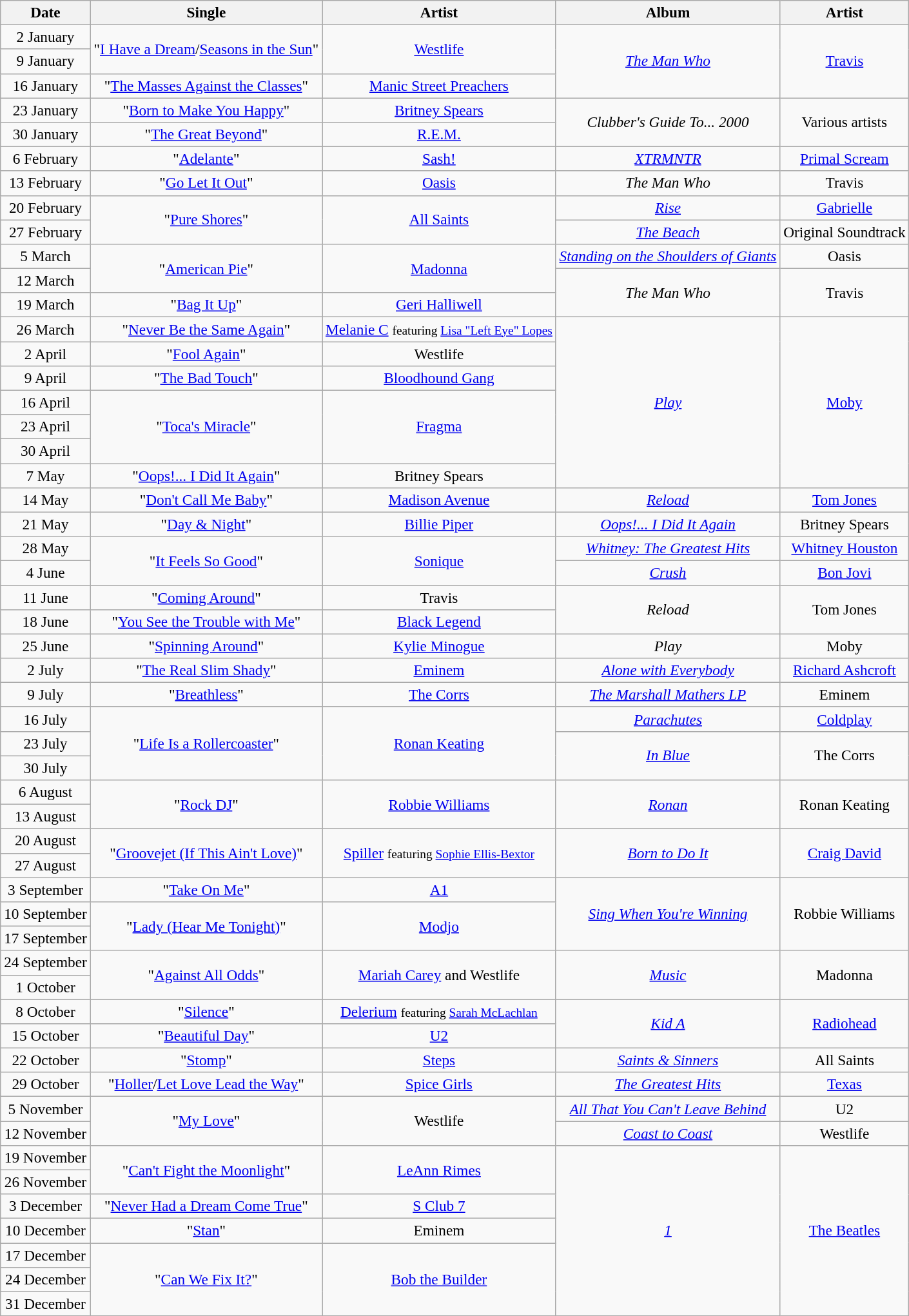<table class="wikitable" style="font-size:97%; text-align:center;">
<tr>
<th>Date</th>
<th>Single</th>
<th>Artist</th>
<th>Album</th>
<th>Artist</th>
</tr>
<tr>
<td>2 January</td>
<td rowspan="2">"<a href='#'>I Have a Dream</a>/<a href='#'>Seasons in the Sun</a>"</td>
<td rowspan="2"><a href='#'>Westlife</a></td>
<td rowspan="3"><em><a href='#'>The Man Who</a></em></td>
<td rowspan="3"><a href='#'>Travis</a></td>
</tr>
<tr>
<td>9 January</td>
</tr>
<tr>
<td>16 January</td>
<td>"<a href='#'>The Masses Against the Classes</a>"</td>
<td><a href='#'>Manic Street Preachers</a></td>
</tr>
<tr>
<td>23 January</td>
<td>"<a href='#'>Born to Make You Happy</a>"</td>
<td><a href='#'>Britney Spears</a></td>
<td rowspan="2"><em>Clubber's Guide To... 2000</em></td>
<td rowspan="2">Various artists</td>
</tr>
<tr>
<td>30 January</td>
<td>"<a href='#'>The Great Beyond</a>"</td>
<td><a href='#'>R.E.M.</a></td>
</tr>
<tr>
<td>6 February</td>
<td>"<a href='#'>Adelante</a>"</td>
<td><a href='#'>Sash!</a></td>
<td><em><a href='#'>XTRMNTR</a></em></td>
<td><a href='#'>Primal Scream</a></td>
</tr>
<tr>
<td>13 February</td>
<td>"<a href='#'>Go Let It Out</a>"</td>
<td><a href='#'>Oasis</a></td>
<td><em>The Man Who</em></td>
<td>Travis</td>
</tr>
<tr>
<td>20 February</td>
<td rowspan="2">"<a href='#'>Pure Shores</a>"</td>
<td rowspan="2"><a href='#'>All Saints</a></td>
<td><em><a href='#'>Rise</a></em></td>
<td><a href='#'>Gabrielle</a></td>
</tr>
<tr>
<td>27 February</td>
<td><em><a href='#'>The Beach</a></em></td>
<td>Original Soundtrack</td>
</tr>
<tr>
<td>5 March</td>
<td rowspan="2">"<a href='#'>American Pie</a>"</td>
<td rowspan="2"><a href='#'>Madonna</a></td>
<td><em><a href='#'>Standing on the Shoulders of Giants</a></em></td>
<td>Oasis</td>
</tr>
<tr>
<td>12 March</td>
<td rowspan="2"><em>The Man Who</em></td>
<td rowspan="2">Travis</td>
</tr>
<tr>
<td>19 March</td>
<td>"<a href='#'>Bag It Up</a>"</td>
<td><a href='#'>Geri Halliwell</a></td>
</tr>
<tr>
<td>26 March</td>
<td>"<a href='#'>Never Be the Same Again</a>"</td>
<td><a href='#'>Melanie C</a> <small>featuring <a href='#'>Lisa "Left Eye" Lopes</a></small></td>
<td rowspan="7"><em><a href='#'>Play</a></em></td>
<td rowspan="7"><a href='#'>Moby</a></td>
</tr>
<tr>
<td>2 April</td>
<td>"<a href='#'>Fool Again</a>"</td>
<td>Westlife</td>
</tr>
<tr>
<td>9 April</td>
<td>"<a href='#'>The Bad Touch</a>"</td>
<td><a href='#'>Bloodhound Gang</a></td>
</tr>
<tr>
<td>16 April</td>
<td rowspan="3">"<a href='#'>Toca's Miracle</a>"</td>
<td rowspan="3"><a href='#'>Fragma</a></td>
</tr>
<tr>
<td>23 April</td>
</tr>
<tr>
<td>30 April</td>
</tr>
<tr>
<td>7 May</td>
<td>"<a href='#'>Oops!... I Did It Again</a>"</td>
<td>Britney Spears</td>
</tr>
<tr>
<td>14 May</td>
<td>"<a href='#'>Don't Call Me Baby</a>"</td>
<td><a href='#'>Madison Avenue</a></td>
<td><em><a href='#'>Reload</a></em></td>
<td><a href='#'>Tom Jones</a></td>
</tr>
<tr>
<td>21 May</td>
<td>"<a href='#'>Day & Night</a>"</td>
<td><a href='#'>Billie Piper</a></td>
<td><em><a href='#'>Oops!... I Did It Again</a></em></td>
<td>Britney Spears</td>
</tr>
<tr>
<td>28 May</td>
<td rowspan="2">"<a href='#'>It Feels So Good</a>"</td>
<td rowspan="2"><a href='#'>Sonique</a></td>
<td><em><a href='#'>Whitney: The Greatest Hits</a></em></td>
<td><a href='#'>Whitney Houston</a></td>
</tr>
<tr>
<td>4 June</td>
<td><em><a href='#'>Crush</a></em></td>
<td><a href='#'>Bon Jovi</a></td>
</tr>
<tr>
<td>11 June</td>
<td>"<a href='#'>Coming Around</a>"</td>
<td>Travis</td>
<td rowspan="2"><em>Reload</em></td>
<td rowspan="2">Tom Jones</td>
</tr>
<tr>
<td>18 June</td>
<td>"<a href='#'>You See the Trouble with Me</a>"</td>
<td><a href='#'>Black Legend</a></td>
</tr>
<tr>
<td>25 June</td>
<td>"<a href='#'>Spinning Around</a>"</td>
<td><a href='#'>Kylie Minogue</a></td>
<td><em>Play</em></td>
<td>Moby</td>
</tr>
<tr>
<td>2 July</td>
<td>"<a href='#'>The Real Slim Shady</a>"</td>
<td><a href='#'>Eminem</a></td>
<td><em><a href='#'>Alone with Everybody</a></em></td>
<td><a href='#'>Richard Ashcroft</a></td>
</tr>
<tr>
<td>9 July</td>
<td>"<a href='#'>Breathless</a>"</td>
<td><a href='#'>The Corrs</a></td>
<td><em><a href='#'>The Marshall Mathers LP</a></em></td>
<td>Eminem</td>
</tr>
<tr>
<td>16 July</td>
<td rowspan="3">"<a href='#'>Life Is a Rollercoaster</a>"</td>
<td rowspan="3"><a href='#'>Ronan Keating</a></td>
<td><em><a href='#'>Parachutes</a></em></td>
<td><a href='#'>Coldplay</a></td>
</tr>
<tr>
<td>23 July</td>
<td rowspan="2"><em><a href='#'>In Blue</a></em></td>
<td rowspan="2">The Corrs</td>
</tr>
<tr>
<td>30 July</td>
</tr>
<tr>
<td>6 August</td>
<td rowspan="2">"<a href='#'>Rock DJ</a>"</td>
<td rowspan="2"><a href='#'>Robbie Williams</a></td>
<td rowspan="2"><em><a href='#'>Ronan</a></em></td>
<td rowspan="2">Ronan Keating</td>
</tr>
<tr>
<td>13 August</td>
</tr>
<tr>
<td>20 August</td>
<td rowspan="2">"<a href='#'>Groovejet (If This Ain't Love)</a>"</td>
<td rowspan="2"><a href='#'>Spiller</a> <small>featuring <a href='#'>Sophie Ellis-Bextor</a></small></td>
<td rowspan="2"><em><a href='#'>Born to Do It</a></em></td>
<td rowspan="2"><a href='#'>Craig David</a></td>
</tr>
<tr>
<td>27 August</td>
</tr>
<tr>
<td>3 September</td>
<td>"<a href='#'>Take On Me</a>"</td>
<td><a href='#'>A1</a></td>
<td rowspan="3"><em><a href='#'>Sing When You're Winning</a></em></td>
<td rowspan="3">Robbie Williams</td>
</tr>
<tr>
<td>10 September</td>
<td rowspan="2">"<a href='#'>Lady (Hear Me Tonight)</a>"</td>
<td rowspan="2"><a href='#'>Modjo</a></td>
</tr>
<tr>
<td>17 September</td>
</tr>
<tr>
<td>24 September</td>
<td rowspan="2">"<a href='#'>Against All Odds</a>"</td>
<td rowspan="2"><a href='#'>Mariah Carey</a> and Westlife</td>
<td rowspan="2"><em><a href='#'>Music</a></em></td>
<td rowspan="2">Madonna</td>
</tr>
<tr>
<td>1 October</td>
</tr>
<tr>
<td>8 October</td>
<td>"<a href='#'>Silence</a>"</td>
<td><a href='#'>Delerium</a> <small>featuring <a href='#'>Sarah McLachlan</a></small></td>
<td rowspan="2"><em><a href='#'>Kid A</a></em></td>
<td rowspan="2"><a href='#'>Radiohead</a></td>
</tr>
<tr>
<td>15 October</td>
<td>"<a href='#'>Beautiful Day</a>"</td>
<td><a href='#'>U2</a></td>
</tr>
<tr>
<td>22 October</td>
<td>"<a href='#'>Stomp</a>"</td>
<td><a href='#'>Steps</a></td>
<td><em><a href='#'>Saints & Sinners</a></em></td>
<td>All Saints</td>
</tr>
<tr>
<td>29 October</td>
<td>"<a href='#'>Holler</a>/<a href='#'>Let Love Lead the Way</a>"</td>
<td><a href='#'>Spice Girls</a></td>
<td><em><a href='#'>The Greatest Hits</a></em></td>
<td><a href='#'>Texas</a></td>
</tr>
<tr>
<td>5 November</td>
<td rowspan="2">"<a href='#'>My Love</a>"</td>
<td rowspan="2">Westlife</td>
<td><em><a href='#'>All That You Can't Leave Behind</a></em></td>
<td>U2</td>
</tr>
<tr>
<td>12 November</td>
<td><em><a href='#'>Coast to Coast</a></em></td>
<td>Westlife</td>
</tr>
<tr>
<td>19 November</td>
<td rowspan="2">"<a href='#'>Can't Fight the Moonlight</a>"</td>
<td rowspan="2"><a href='#'>LeAnn Rimes</a></td>
<td rowspan="7"><em><a href='#'>1</a></em></td>
<td rowspan="7"><a href='#'>The Beatles</a></td>
</tr>
<tr>
<td>26 November</td>
</tr>
<tr>
<td>3 December</td>
<td>"<a href='#'>Never Had a Dream Come True</a>"</td>
<td><a href='#'>S Club 7</a></td>
</tr>
<tr>
<td>10 December</td>
<td>"<a href='#'>Stan</a>"</td>
<td>Eminem</td>
</tr>
<tr>
<td>17 December</td>
<td rowspan="3">"<a href='#'>Can We Fix It?</a>"</td>
<td rowspan="3"><a href='#'>Bob the Builder</a></td>
</tr>
<tr>
<td>24 December</td>
</tr>
<tr>
<td>31 December</td>
</tr>
</table>
